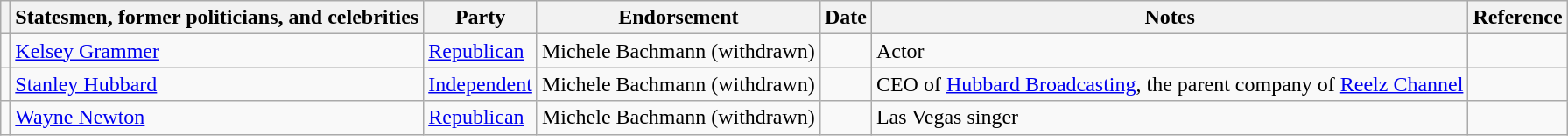<table class="wikitable sortable">
<tr valign=bottom>
<th class="unsortable"></th>
<th>Statesmen, former politicians, and celebrities</th>
<th>Party</th>
<th>Endorsement</th>
<th data-sort-type="date">Date</th>
<th>Notes</th>
<th class="unsortable">Reference</th>
</tr>
<tr>
<td></td>
<td nowrap><a href='#'>Kelsey Grammer</a></td>
<td><a href='#'>Republican</a></td>
<td>Michele Bachmann (withdrawn)</td>
<td></td>
<td>Actor</td>
<td></td>
</tr>
<tr>
<td></td>
<td nowrap><a href='#'>Stanley Hubbard</a></td>
<td><a href='#'>Independent</a></td>
<td>Michele Bachmann (withdrawn)</td>
<td></td>
<td>CEO of <a href='#'>Hubbard Broadcasting</a>, the parent company of <a href='#'>Reelz Channel</a></td>
<td></td>
</tr>
<tr>
<td></td>
<td nowrap><a href='#'>Wayne Newton</a></td>
<td><a href='#'>Republican</a></td>
<td>Michele Bachmann (withdrawn)</td>
<td></td>
<td>Las Vegas singer</td>
<td></td>
</tr>
</table>
